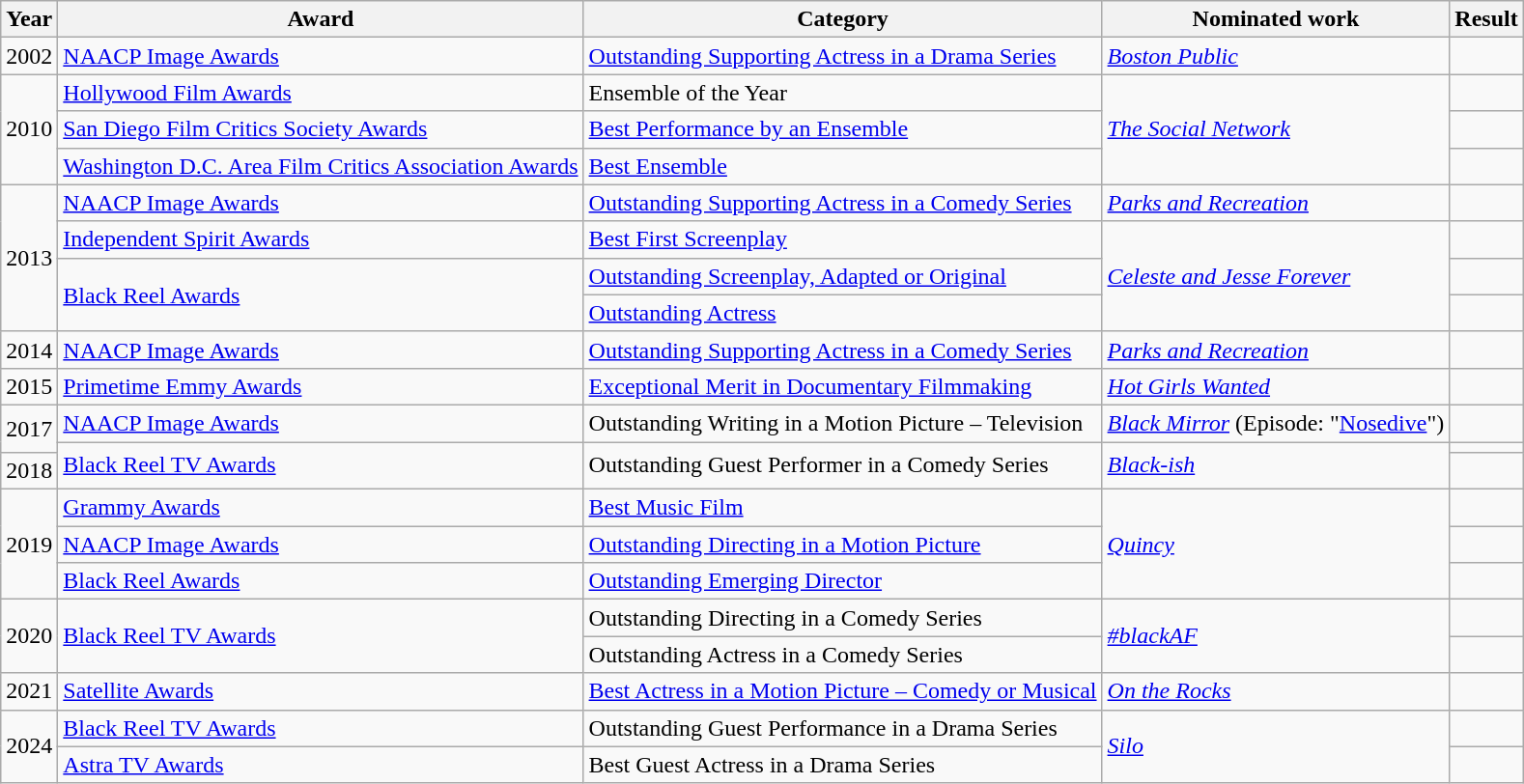<table class="wikitable">
<tr>
<th>Year</th>
<th>Award</th>
<th>Category</th>
<th>Nominated work</th>
<th>Result</th>
</tr>
<tr>
<td>2002</td>
<td><a href='#'>NAACP Image Awards</a></td>
<td><a href='#'>Outstanding Supporting Actress in a Drama Series</a></td>
<td><em><a href='#'>Boston Public</a></em></td>
<td></td>
</tr>
<tr>
<td rowspan="3">2010</td>
<td><a href='#'>Hollywood Film Awards</a></td>
<td>Ensemble of the Year</td>
<td rowspan="3"><em><a href='#'>The Social Network</a></em></td>
<td></td>
</tr>
<tr>
<td><a href='#'>San Diego Film Critics Society Awards</a></td>
<td><a href='#'>Best Performance by an Ensemble</a></td>
<td></td>
</tr>
<tr>
<td><a href='#'>Washington D.C. Area Film Critics Association Awards</a></td>
<td><a href='#'>Best Ensemble</a></td>
<td></td>
</tr>
<tr>
<td rowspan="4">2013</td>
<td><a href='#'>NAACP Image Awards</a></td>
<td><a href='#'>Outstanding Supporting Actress in a Comedy Series</a></td>
<td><em><a href='#'>Parks and Recreation</a></em></td>
<td></td>
</tr>
<tr>
<td><a href='#'>Independent Spirit Awards</a></td>
<td><a href='#'>Best First Screenplay</a></td>
<td rowspan="3"><em><a href='#'>Celeste and Jesse Forever</a></em></td>
<td></td>
</tr>
<tr>
<td rowspan="2"><a href='#'>Black Reel Awards</a></td>
<td><a href='#'>Outstanding Screenplay, Adapted or Original</a></td>
<td></td>
</tr>
<tr>
<td><a href='#'>Outstanding Actress</a></td>
<td></td>
</tr>
<tr>
<td>2014</td>
<td><a href='#'>NAACP Image Awards</a></td>
<td><a href='#'>Outstanding Supporting Actress in a Comedy Series</a></td>
<td><em><a href='#'>Parks and Recreation</a></em></td>
<td></td>
</tr>
<tr>
<td>2015</td>
<td><a href='#'>Primetime Emmy Awards</a></td>
<td><a href='#'>Exceptional Merit in Documentary Filmmaking</a></td>
<td><em><a href='#'>Hot Girls Wanted</a></em></td>
<td></td>
</tr>
<tr>
<td rowspan="2">2017</td>
<td><a href='#'>NAACP Image Awards</a></td>
<td>Outstanding Writing in a Motion Picture – Television</td>
<td><em><a href='#'>Black Mirror</a></em> (Episode: "<a href='#'>Nosedive</a>")</td>
<td></td>
</tr>
<tr>
<td rowspan="2"><a href='#'>Black Reel TV Awards</a></td>
<td rowspan="2">Outstanding Guest Performer in a Comedy Series</td>
<td rowspan="2"><em><a href='#'>Black-ish</a></em></td>
<td></td>
</tr>
<tr>
<td>2018</td>
<td></td>
</tr>
<tr>
<td rowspan="3">2019</td>
<td><a href='#'>Grammy Awards</a></td>
<td><a href='#'>Best Music Film</a></td>
<td rowspan="3"><em><a href='#'>Quincy</a></em></td>
<td></td>
</tr>
<tr>
<td><a href='#'>NAACP Image Awards</a></td>
<td><a href='#'>Outstanding Directing in a Motion Picture</a></td>
<td></td>
</tr>
<tr>
<td><a href='#'>Black Reel Awards</a></td>
<td><a href='#'>Outstanding Emerging Director</a></td>
<td></td>
</tr>
<tr>
<td rowspan="2">2020</td>
<td rowspan="2"><a href='#'>Black Reel TV Awards</a></td>
<td>Outstanding Directing in a Comedy Series</td>
<td rowspan="2"><em><a href='#'>#blackAF</a></em></td>
<td></td>
</tr>
<tr>
<td>Outstanding Actress in a Comedy Series</td>
<td></td>
</tr>
<tr>
<td>2021</td>
<td><a href='#'>Satellite Awards</a></td>
<td><a href='#'>Best Actress in a Motion Picture – Comedy or Musical</a></td>
<td><em><a href='#'>On the Rocks</a></em></td>
<td></td>
</tr>
<tr>
<td rowspan="2">2024</td>
<td><a href='#'>Black Reel TV Awards</a></td>
<td>Outstanding Guest Performance in a Drama Series</td>
<td rowspan="2"><em><a href='#'>Silo</a></em></td>
<td></td>
</tr>
<tr>
<td><a href='#'>Astra TV Awards</a></td>
<td>Best Guest Actress in a Drama Series</td>
<td></td>
</tr>
</table>
